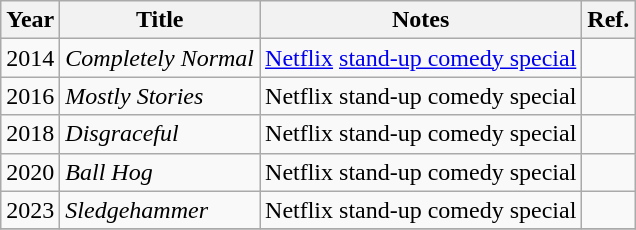<table class="wikitable sortable">
<tr>
<th>Year</th>
<th>Title</th>
<th class="unsortable">Notes</th>
<th class="unsortable">Ref.</th>
</tr>
<tr>
<td>2014</td>
<td><em>Completely Normal</em></td>
<td><a href='#'>Netflix</a> <a href='#'>stand-up comedy special</a></td>
<td></td>
</tr>
<tr>
<td>2016</td>
<td><em>Mostly Stories</em></td>
<td>Netflix stand-up comedy special</td>
<td></td>
</tr>
<tr>
<td>2018</td>
<td><em>Disgraceful</em></td>
<td>Netflix stand-up comedy special</td>
<td></td>
</tr>
<tr>
<td>2020</td>
<td><em>Ball Hog</em></td>
<td>Netflix stand-up comedy special</td>
<td></td>
</tr>
<tr>
<td>2023</td>
<td><em>Sledgehammer</em></td>
<td>Netflix stand-up comedy special</td>
<td></td>
</tr>
<tr>
</tr>
</table>
